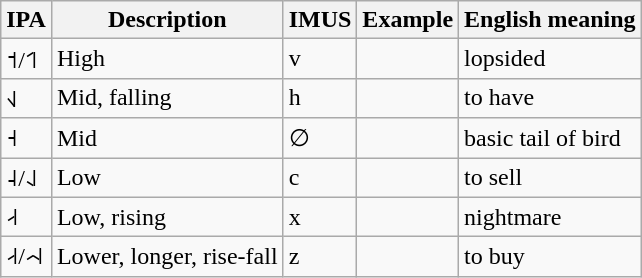<table class="wikitable">
<tr>
<th ! scope="col">IPA</th>
<th ! scope="col">Description</th>
<th ! scope="col">IMUS</th>
<th ! scope="col">Example</th>
<th ! scope="col">English meaning</th>
</tr>
<tr>
<td>˦/˦˥</td>
<td>High</td>
<td>v</td>
<td></td>
<td>lopsided</td>
</tr>
<tr>
<td>˧˩</td>
<td>Mid, falling</td>
<td>h</td>
<td></td>
<td>to have</td>
</tr>
<tr>
<td>˧</td>
<td>Mid</td>
<td>∅</td>
<td></td>
<td>basic tail of bird</td>
</tr>
<tr>
<td>˨/˨˩</td>
<td>Low</td>
<td>c</td>
<td></td>
<td>to sell</td>
</tr>
<tr>
<td>˨˧</td>
<td>Low, rising</td>
<td>x</td>
<td></td>
<td>nightmare</td>
</tr>
<tr>
<td>˨˧/˨˧˨</td>
<td>Lower, longer, rise-fall</td>
<td>z</td>
<td></td>
<td>to buy</td>
</tr>
</table>
